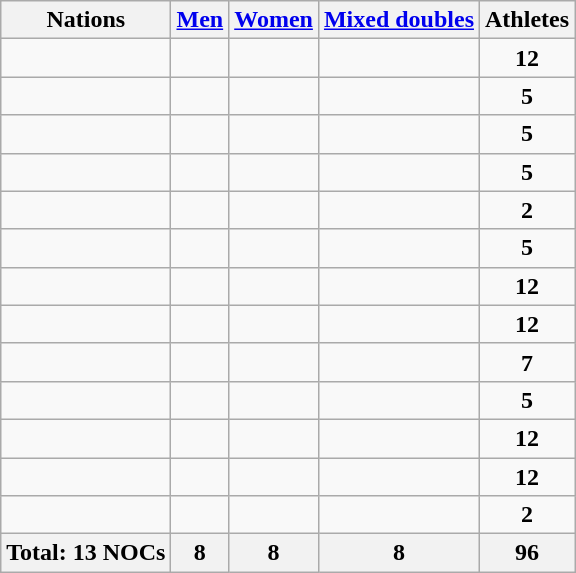<table class="wikitable sortable" style="text-align:center">
<tr>
<th>Nations</th>
<th><a href='#'>Men</a></th>
<th><a href='#'>Women</a></th>
<th><a href='#'>Mixed doubles</a></th>
<th>Athletes</th>
</tr>
<tr>
<td align="left"></td>
<td></td>
<td></td>
<td></td>
<td><strong>12</strong></td>
</tr>
<tr>
<td align="left"></td>
<td></td>
<td></td>
<td></td>
<td><strong>5</strong></td>
</tr>
<tr>
<td align="left"></td>
<td></td>
<td></td>
<td></td>
<td><strong>5</strong></td>
</tr>
<tr>
<td align="left"></td>
<td></td>
<td></td>
<td></td>
<td><strong>5</strong></td>
</tr>
<tr>
<td align="left"></td>
<td></td>
<td></td>
<td></td>
<td><strong>2</strong></td>
</tr>
<tr>
<td align="left"></td>
<td></td>
<td></td>
<td></td>
<td><strong>5</strong></td>
</tr>
<tr>
<td align="left"></td>
<td></td>
<td></td>
<td></td>
<td><strong>12</strong></td>
</tr>
<tr>
<td align="left"></td>
<td></td>
<td></td>
<td></td>
<td><strong>12</strong></td>
</tr>
<tr>
<td align="left"></td>
<td></td>
<td></td>
<td></td>
<td><strong>7</strong></td>
</tr>
<tr>
<td align="left"></td>
<td></td>
<td></td>
<td></td>
<td><strong>5</strong></td>
</tr>
<tr>
<td align="left"></td>
<td></td>
<td></td>
<td></td>
<td><strong>12</strong></td>
</tr>
<tr>
<td align="left"></td>
<td></td>
<td></td>
<td></td>
<td><strong>12</strong></td>
</tr>
<tr>
<td align="left"></td>
<td></td>
<td></td>
<td></td>
<td><strong>2</strong></td>
</tr>
<tr>
<th>Total: 13 NOCs</th>
<th>8</th>
<th>8</th>
<th>8</th>
<th>96</th>
</tr>
</table>
